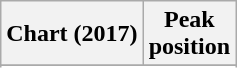<table class="wikitable sortable plainrowheaders" style="text-align:center">
<tr>
<th scope="col">Chart (2017)</th>
<th scope="col">Peak<br> position</th>
</tr>
<tr>
</tr>
<tr>
</tr>
<tr>
</tr>
<tr>
</tr>
<tr>
</tr>
</table>
